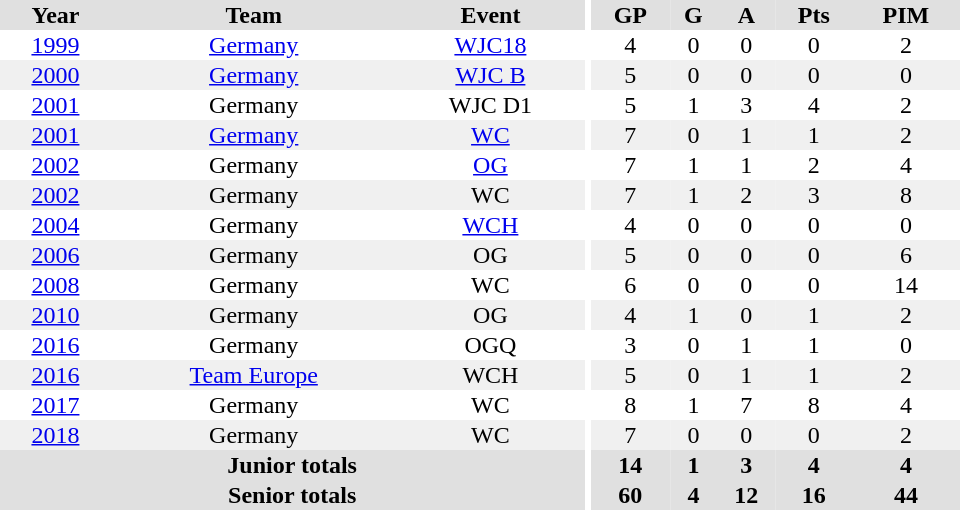<table border="0" cellpadding="1" cellspacing="0" ID="Table3" style="text-align:center; width:40em">
<tr bgcolor="#e0e0e0">
<th>Year</th>
<th>Team</th>
<th>Event</th>
<th rowspan="102" bgcolor="#ffffff"></th>
<th>GP</th>
<th>G</th>
<th>A</th>
<th>Pts</th>
<th>PIM</th>
</tr>
<tr>
<td><a href='#'>1999</a></td>
<td><a href='#'>Germany</a></td>
<td><a href='#'>WJC18</a></td>
<td>4</td>
<td>0</td>
<td>0</td>
<td>0</td>
<td>2</td>
</tr>
<tr bgcolor="#f0f0f0">
<td><a href='#'>2000</a></td>
<td><a href='#'>Germany</a></td>
<td><a href='#'>WJC B</a></td>
<td>5</td>
<td>0</td>
<td>0</td>
<td>0</td>
<td>0</td>
</tr>
<tr>
<td><a href='#'>2001</a></td>
<td>Germany</td>
<td>WJC D1</td>
<td>5</td>
<td>1</td>
<td>3</td>
<td>4</td>
<td>2</td>
</tr>
<tr bgcolor="#f0f0f0">
<td><a href='#'>2001</a></td>
<td><a href='#'>Germany</a></td>
<td><a href='#'>WC</a></td>
<td>7</td>
<td>0</td>
<td>1</td>
<td>1</td>
<td>2</td>
</tr>
<tr>
<td><a href='#'>2002</a></td>
<td>Germany</td>
<td><a href='#'>OG</a></td>
<td>7</td>
<td>1</td>
<td>1</td>
<td>2</td>
<td>4</td>
</tr>
<tr bgcolor="#f0f0f0">
<td><a href='#'>2002</a></td>
<td>Germany</td>
<td>WC</td>
<td>7</td>
<td>1</td>
<td>2</td>
<td>3</td>
<td>8</td>
</tr>
<tr>
<td><a href='#'>2004</a></td>
<td>Germany</td>
<td><a href='#'>WCH</a></td>
<td>4</td>
<td>0</td>
<td>0</td>
<td>0</td>
<td>0</td>
</tr>
<tr bgcolor="#f0f0f0">
<td><a href='#'>2006</a></td>
<td>Germany</td>
<td>OG</td>
<td>5</td>
<td>0</td>
<td>0</td>
<td>0</td>
<td>6</td>
</tr>
<tr>
<td><a href='#'>2008</a></td>
<td>Germany</td>
<td>WC</td>
<td>6</td>
<td>0</td>
<td>0</td>
<td>0</td>
<td>14</td>
</tr>
<tr bgcolor="#f0f0f0">
<td><a href='#'>2010</a></td>
<td>Germany</td>
<td>OG</td>
<td>4</td>
<td>1</td>
<td>0</td>
<td>1</td>
<td>2</td>
</tr>
<tr>
<td><a href='#'>2016</a></td>
<td>Germany</td>
<td>OGQ</td>
<td>3</td>
<td>0</td>
<td>1</td>
<td>1</td>
<td>0</td>
</tr>
<tr bgcolor="#f0f0f0">
<td><a href='#'>2016</a></td>
<td><a href='#'>Team Europe</a></td>
<td>WCH</td>
<td>5</td>
<td>0</td>
<td>1</td>
<td>1</td>
<td>2</td>
</tr>
<tr>
<td><a href='#'>2017</a></td>
<td>Germany</td>
<td>WC</td>
<td>8</td>
<td>1</td>
<td>7</td>
<td>8</td>
<td>4</td>
</tr>
<tr bgcolor="#f0f0f0">
<td><a href='#'>2018</a></td>
<td>Germany</td>
<td>WC</td>
<td>7</td>
<td>0</td>
<td>0</td>
<td>0</td>
<td>2</td>
</tr>
<tr bgcolor="#e0e0e0">
<th colspan=3>Junior totals</th>
<th>14</th>
<th>1</th>
<th>3</th>
<th>4</th>
<th>4</th>
</tr>
<tr bgcolor="#e0e0e0">
<th colspan=3>Senior totals</th>
<th>60</th>
<th>4</th>
<th>12</th>
<th>16</th>
<th>44</th>
</tr>
</table>
